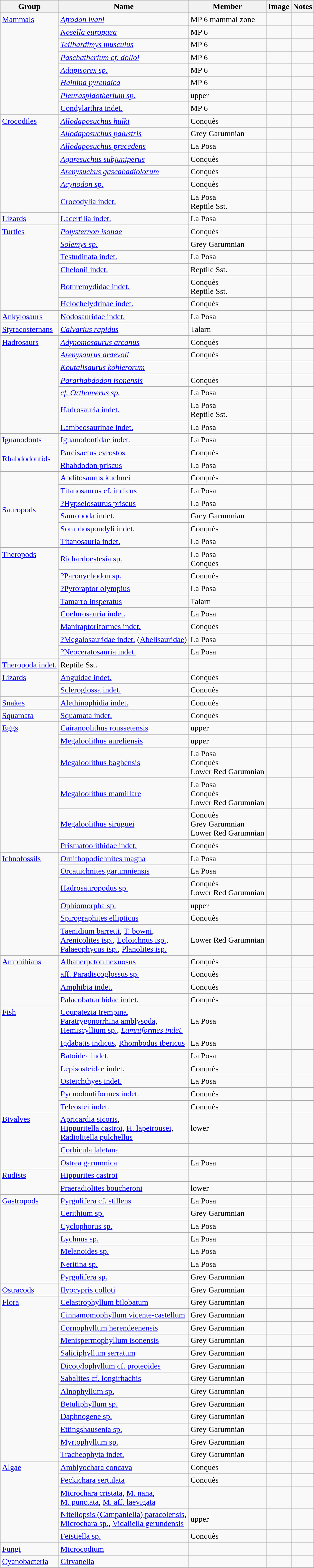<table class="wikitable sortable">
<tr>
<th>Group</th>
<th>Name</th>
<th>Member</th>
<th>Image</th>
<th class=unsortable>Notes</th>
</tr>
<tr>
<td rowspan=8 valign=top><a href='#'>Mammals</a></td>
<td><em><a href='#'>Afrodon ivani</a></em></td>
<td>MP 6 mammal zone</td>
<td></td>
<td align=center></td>
</tr>
<tr>
<td><em><a href='#'>Nosella europaea</a></em></td>
<td>MP 6</td>
<td></td>
<td align=center></td>
</tr>
<tr>
<td><em><a href='#'>Teilhardimys musculus</a></em></td>
<td>MP 6</td>
<td></td>
<td align=center></td>
</tr>
<tr>
<td><em><a href='#'>Paschatherium cf. dolloi</a></em></td>
<td>MP 6</td>
<td></td>
<td align=center></td>
</tr>
<tr>
<td><em><a href='#'>Adapisorex sp.</a></em></td>
<td>MP 6</td>
<td></td>
<td align=center></td>
</tr>
<tr>
<td><em><a href='#'>Hainina pyrenaica</a></em></td>
<td>MP 6</td>
<td></td>
<td align=center></td>
</tr>
<tr>
<td><em><a href='#'>Pleuraspidotherium sp.</a></em></td>
<td>upper</td>
<td></td>
<td align=center></td>
</tr>
<tr>
<td><a href='#'>Condylarthra indet.</a></td>
<td>MP 6</td>
<td></td>
<td align=center></td>
</tr>
<tr>
<td rowspan=7 valign=top><a href='#'>Crocodiles</a></td>
<td><em><a href='#'>Allodaposuchus hulki</a></em></td>
<td>Conquès</td>
<td></td>
<td align=center></td>
</tr>
<tr>
<td><em><a href='#'>Allodaposuchus palustris</a></em></td>
<td>Grey Garumnian</td>
<td></td>
<td align=center></td>
</tr>
<tr>
<td><em><a href='#'>Allodaposuchus precedens</a></em></td>
<td>La Posa</td>
<td></td>
<td align=center></td>
</tr>
<tr>
<td><em><a href='#'>Agaresuchus subjuniperus</a></em></td>
<td>Conquès</td>
<td></td>
<td align=center></td>
</tr>
<tr>
<td><em><a href='#'>Arenysuchus gascabadiolorum</a></em></td>
<td>Conquès</td>
<td></td>
<td align=center></td>
</tr>
<tr>
<td><em><a href='#'>Acynodon sp.</a></em></td>
<td>Conquès</td>
<td></td>
<td align=center></td>
</tr>
<tr>
<td><a href='#'>Crocodylia indet.</a></td>
<td>La Posa<br>Reptile Sst.</td>
<td></td>
<td align=center></td>
</tr>
<tr>
<td><a href='#'>Lizards</a></td>
<td><a href='#'>Lacertilia indet.</a></td>
<td>La Posa</td>
<td></td>
<td align=center></td>
</tr>
<tr>
<td rowspan=6 valign=top><a href='#'>Turtles</a></td>
<td><em><a href='#'>Polysternon isonae</a></em></td>
<td>Conquès</td>
<td></td>
<td align=center></td>
</tr>
<tr>
<td><em><a href='#'>Solemys sp.</a></em></td>
<td>Grey Garumnian</td>
<td></td>
<td align=center></td>
</tr>
<tr>
<td><a href='#'>Testudinata indet.</a></td>
<td>La Posa</td>
<td></td>
<td align=center></td>
</tr>
<tr>
<td><a href='#'>Chelonii indet.</a></td>
<td>Reptile Sst.</td>
<td></td>
<td align=center></td>
</tr>
<tr>
<td><a href='#'>Bothremydidae indet.</a></td>
<td>Conquès<br>Reptile Sst.</td>
<td></td>
<td align=center></td>
</tr>
<tr>
<td><a href='#'>Helochelydrinae indet.</a></td>
<td>Conquès</td>
<td></td>
<td align=center></td>
</tr>
<tr>
<td><a href='#'>Ankylosaurs</a></td>
<td><a href='#'>Nodosauridae indet.</a></td>
<td>La Posa</td>
<td></td>
<td align=center></td>
</tr>
<tr>
<td><a href='#'>Styracosternans</a></td>
<td><em><a href='#'>Calvarius rapidus</a></em></td>
<td>Talarn</td>
<td></td>
<td align=center></td>
</tr>
<tr>
<td rowspan=7 valign=top><a href='#'>Hadrosaurs</a></td>
<td><em><a href='#'>Adynomosaurus arcanus</a></em></td>
<td>Conquès</td>
<td></td>
<td align=center></td>
</tr>
<tr>
<td><em><a href='#'>Arenysaurus ardevoli</a></em></td>
<td>Conquès</td>
<td></td>
<td align=center></td>
</tr>
<tr>
<td><em><a href='#'>Koutalisaurus kohlerorum</a></em></td>
<td></td>
<td></td>
<td align=center></td>
</tr>
<tr>
<td><em><a href='#'>Pararhabdodon isonensis</a></em></td>
<td>Conquès</td>
<td></td>
<td align=center></td>
</tr>
<tr>
<td><em><a href='#'>cf. Orthomerus sp.</a></em></td>
<td>La Posa</td>
<td></td>
<td align=center></td>
</tr>
<tr>
<td><a href='#'>Hadrosauria indet.</a></td>
<td>La Posa<br>Reptile Sst.</td>
<td></td>
<td align=center></td>
</tr>
<tr>
<td><a href='#'>Lambeosaurinae indet.</a></td>
<td>La Posa</td>
<td></td>
<td align=center></td>
</tr>
<tr>
<td><a href='#'>Iguanodonts</a></td>
<td><a href='#'>Iguanodontidae indet.</a></td>
<td>La Posa</td>
<td></td>
<td align=center></td>
</tr>
<tr>
<td rowspan="2"><a href='#'>Rhabdodontids</a></td>
<td><em><a href='#'></em>Pareisactus evrostos</a><em></td>
<td>Conquès</td>
<td></td>
<td align=center></td>
</tr>
<tr>
<td></em><a href='#'>Rhabdodon priscus</a><em></td>
<td>La Posa</td>
<td></td>
<td align=center></td>
</tr>
<tr>
<td rowspan="6"><a href='#'>Sauropods</a></td>
<td></em><a href='#'>Abditosaurus kuehnei</a><em></td>
<td>Conquès</td>
<td></td>
<td align=center></td>
</tr>
<tr>
<td></em><a href='#'>Titanosaurus cf. indicus</a><em></td>
<td>La Posa</td>
<td></td>
<td align="center"></td>
</tr>
<tr>
<td></em><a href='#'>?Hypselosaurus priscus</a><em></td>
<td>La Posa</td>
<td></td>
<td align=center></td>
</tr>
<tr>
<td><a href='#'>Sauropoda indet.</a></td>
<td>Grey Garumnian</td>
<td></td>
<td align=center></td>
</tr>
<tr>
<td><a href='#'>Somphospondyli indet.</a></td>
<td>Conquès</td>
<td></td>
<td align=center></td>
</tr>
<tr>
<td><a href='#'>Titanosauria indet.</a></td>
<td>La Posa</td>
<td></td>
<td align=center></td>
</tr>
<tr>
<td rowspan="8" valign="top"><a href='#'>Theropods</a></td>
<td></em><a href='#'>Richardoestesia sp.</a><em></td>
<td>La Posa<br>Conquès</td>
<td></td>
<td align=center></td>
</tr>
<tr>
<td></em><a href='#'>?Paronychodon sp.</a><em></td>
<td>Conquès</td>
<td></td>
<td align=center></td>
</tr>
<tr>
<td></em><a href='#'>?Pyroraptor olympius</a><em></td>
<td>La Posa</td>
<td></td>
<td align="center"></td>
</tr>
<tr>
<td></em><a href='#'>Tamarro insperatus</a><em></td>
<td>Talarn</td>
<td></td>
<td align=center></td>
</tr>
<tr>
<td><a href='#'>Coelurosauria indet.</a></td>
<td>La Posa</td>
<td></td>
<td align=center></td>
</tr>
<tr>
<td><a href='#'>Maniraptoriformes indet.</a></td>
<td>Conquès</td>
<td></td>
<td align=center></td>
</tr>
<tr>
<td><a href='#'>?Megalosauridae indet.</a> (<a href='#'>Abelisauridae</a>)</td>
<td>La Posa</td>
<td></td>
<td align=center></td>
</tr>
<tr>
<td><a href='#'>?Neoceratosauria indet.</a></td>
<td>La Posa</td>
<td></td>
<td align=center></td>
</tr>
<tr>
<td><a href='#'>Theropoda indet.</a></td>
<td>Reptile Sst.</td>
<td></td>
<td align=center></td>
</tr>
<tr>
<td rowspan=2 valign=top><a href='#'>Lizards</a></td>
<td><a href='#'>Anguidae indet.</a></td>
<td>Conquès</td>
<td></td>
<td align=center></td>
</tr>
<tr>
<td><a href='#'>Scleroglossa indet.</a></td>
<td>Conquès</td>
<td></td>
<td align=center></td>
</tr>
<tr>
<td><a href='#'>Snakes</a></td>
<td><a href='#'>Alethinophidia indet.</a></td>
<td>Conquès</td>
<td></td>
<td align=center></td>
</tr>
<tr>
<td><a href='#'>Squamata</a></td>
<td><a href='#'>Squamata indet.</a></td>
<td>Conquès</td>
<td></td>
<td align=center></td>
</tr>
<tr>
<td rowspan=6 valign=top><a href='#'>Eggs</a></td>
<td></em><a href='#'>Cairanoolithus roussetensis</a><em></td>
<td>upper</td>
<td></td>
<td align=center></td>
</tr>
<tr>
<td></em><a href='#'>Megaloolithus aureliensis</a><em></td>
<td>upper</td>
<td></td>
<td align=center></td>
</tr>
<tr>
<td></em><a href='#'>Megaloolithus baghensis</a><em></td>
<td>La Posa<br>Conquès<br>Lower Red Garumnian</td>
<td></td>
<td align=center><br></td>
</tr>
<tr>
<td></em><a href='#'>Megaloolithus mamillare</a><em></td>
<td>La Posa<br>Conquès<br>Lower Red Garumnian</td>
<td></td>
<td align=center><br></td>
</tr>
<tr>
<td></em><a href='#'>Megaloolithus siruguei</a><em></td>
<td>Conquès<br>Grey Garumnian<br>Lower Red Garumnian</td>
<td></td>
<td align=center><br></td>
</tr>
<tr>
<td><a href='#'>Prismatoolithidae indet.</a></td>
<td>Conquès</td>
<td></td>
<td align=center></td>
</tr>
<tr>
<td rowspan=6 valign=top><a href='#'>Ichnofossils</a></td>
<td></em><a href='#'>Ornithopodichnites magna</a><em></td>
<td>La Posa</td>
<td></td>
<td align=center></td>
</tr>
<tr>
<td></em><a href='#'>Orcauichnites garumniensis</a><em></td>
<td>La Posa</td>
<td></td>
<td align=center></td>
</tr>
<tr>
<td></em><a href='#'>Hadrosauropodus sp.</a><em></td>
<td>Conquès<br>Lower Red Garumnian</td>
<td></td>
<td align=center></td>
</tr>
<tr>
<td></em><a href='#'>Ophiomorpha sp.</a><em></td>
<td>upper</td>
<td></td>
<td align=center></td>
</tr>
<tr>
<td></em><a href='#'>Spirographites ellipticus</a><em></td>
<td>Conquès</td>
<td></td>
<td align=center></td>
</tr>
<tr>
<td></em><a href='#'>Taenidium barretti</a><em>, </em><a href='#'>T. bowni</a><em>,<br></em><a href='#'>Arenicolites isp.</a><em>, </em><a href='#'>Loloichnus isp.</a><em>,<br></em><a href='#'>Palaeophycus isp.</a><em>, </em><a href='#'>Planolites isp.</a><em></td>
<td>Lower Red Garumnian</td>
<td></td>
<td align=center></td>
</tr>
<tr>
<td rowspan=4 valign=top><a href='#'>Amphibians</a></td>
<td></em><a href='#'>Albanerpeton nexuosus</a><em></td>
<td>Conquès</td>
<td></td>
<td align=center></td>
</tr>
<tr>
<td></em><a href='#'>aff. Paradiscoglossus sp.</a><em></td>
<td>Conquès</td>
<td></td>
<td align=center></td>
</tr>
<tr>
<td><a href='#'>Amphibia indet.</a></td>
<td>Conquès</td>
<td></td>
<td align=center></td>
</tr>
<tr>
<td><a href='#'>Palaeobatrachidae indet.</a></td>
<td>Conquès</td>
<td></td>
<td align=center></td>
</tr>
<tr>
<td rowspan=7 valign=top><a href='#'>Fish</a></td>
<td></em><a href='#'>Coupatezia trempina</a><em>,<br></em><a href='#'>Paratrygonorrhina amblysoda</a><em>,<br></em><a href='#'>Hemiscyllium sp.</a><em>, <a href='#'>Lamniformes indet.</a></td>
<td>La Posa</td>
<td></td>
<td align=center></td>
</tr>
<tr>
<td></em><a href='#'>Igdabatis indicus</a><em>, </em><a href='#'>Rhombodus ibericus</a><em></td>
<td>La Posa</td>
<td></td>
<td align=center></td>
</tr>
<tr>
<td><a href='#'>Batoidea indet.</a></td>
<td>La Posa</td>
<td></td>
<td align=center></td>
</tr>
<tr>
<td><a href='#'>Lepisosteidae indet.</a></td>
<td>Conquès</td>
<td></td>
<td align=center></td>
</tr>
<tr>
<td><a href='#'>Osteichthyes indet.</a></td>
<td>La Posa</td>
<td></td>
<td align=center></td>
</tr>
<tr>
<td><a href='#'>Pycnodontiformes indet.</a></td>
<td>Conquès</td>
<td></td>
<td align=center></td>
</tr>
<tr>
<td><a href='#'>Teleostei indet.</a></td>
<td>Conquès</td>
<td></td>
<td align=center></td>
</tr>
<tr>
<td rowspan=3 valign=top><a href='#'>Bivalves</a></td>
<td></em><a href='#'>Apricardia sicoris</a><em>,<br></em><a href='#'>Hippuritella castroi</a><em>, </em><a href='#'>H. lapeirousei</a><em>,<br></em><a href='#'>Radiolitella pulchellus</a><em></td>
<td>lower</td>
<td></td>
<td align=center></td>
</tr>
<tr>
<td></em><a href='#'>Corbicula laletana</a><em></td>
<td></td>
<td></td>
<td align=center></td>
</tr>
<tr>
<td></em><a href='#'>Ostrea garumnica</a><em></td>
<td>La Posa</td>
<td></td>
<td align=center></td>
</tr>
<tr>
<td rowspan=2 valign=top><a href='#'>Rudists</a></td>
<td></em><a href='#'>Hippurites castroi</a><em></td>
<td></td>
<td></td>
<td align=center></td>
</tr>
<tr>
<td></em><a href='#'>Praeradiolites boucheroni</a><em></td>
<td>lower</td>
<td></td>
<td align=center></td>
</tr>
<tr>
<td rowspan=7 valign=top><a href='#'>Gastropods</a></td>
<td></em><a href='#'>Pyrgulifera cf. stillens</a><em></td>
<td>La Posa</td>
<td></td>
<td align=center></td>
</tr>
<tr>
<td></em><a href='#'>Cerithium sp.</a><em></td>
<td>Grey Garumnian</td>
<td></td>
<td align=center></td>
</tr>
<tr>
<td></em><a href='#'>Cyclophorus sp.</a><em></td>
<td>La Posa</td>
<td></td>
<td align=center></td>
</tr>
<tr>
<td></em><a href='#'>Lychnus sp.</a><em></td>
<td>La Posa</td>
<td></td>
<td align=center></td>
</tr>
<tr>
<td></em><a href='#'>Melanoides sp.</a><em></td>
<td>La Posa</td>
<td></td>
<td align=center></td>
</tr>
<tr>
<td></em><a href='#'>Neritina sp.</a><em></td>
<td>La Posa</td>
<td></td>
<td align=center></td>
</tr>
<tr>
<td></em><a href='#'>Pyrgulifera sp.</a><em></td>
<td>Grey Garumnian</td>
<td></td>
<td align=center></td>
</tr>
<tr>
<td><a href='#'>Ostracods</a></td>
<td></em><a href='#'>Ilyocypris colloti</a><em></td>
<td>Grey Garumnian</td>
<td></td>
<td align=center></td>
</tr>
<tr>
<td rowspan=13 valign=top><a href='#'>Flora</a></td>
<td></em><a href='#'>Celastrophyllum bilobatum</a><em></td>
<td>Grey Garumnian</td>
<td></td>
<td align=center></td>
</tr>
<tr>
<td></em><a href='#'>Cinnamomophyllum vicente-castellum</a><em></td>
<td>Grey Garumnian</td>
<td></td>
<td align=center></td>
</tr>
<tr>
<td></em><a href='#'>Cornophyllum herendeenensis</a><em></td>
<td>Grey Garumnian</td>
<td></td>
<td align=center></td>
</tr>
<tr>
<td></em><a href='#'>Menispermophyllum isonensis</a><em></td>
<td>Grey Garumnian</td>
<td></td>
<td align=center></td>
</tr>
<tr>
<td></em><a href='#'>Saliciphyllum serratum</a><em></td>
<td>Grey Garumnian</td>
<td></td>
<td align=center></td>
</tr>
<tr>
<td></em><a href='#'>Dicotylophyllum cf. proteoides</a><em></td>
<td>Grey Garumnian</td>
<td></td>
<td align=center></td>
</tr>
<tr>
<td></em><a href='#'>Sabalites cf. longirhachis</a><em></td>
<td>Grey Garumnian</td>
<td></td>
<td align=center></td>
</tr>
<tr>
<td></em><a href='#'>Alnophyllum sp.</a><em></td>
<td>Grey Garumnian</td>
<td></td>
<td align=center></td>
</tr>
<tr>
<td></em><a href='#'>Betuliphyllum sp.</a><em></td>
<td>Grey Garumnian</td>
<td></td>
<td align=center></td>
</tr>
<tr>
<td></em><a href='#'>Daphnogene sp.</a><em></td>
<td>Grey Garumnian</td>
<td></td>
<td align=center></td>
</tr>
<tr>
<td></em><a href='#'>Ettingshausenia sp.</a><em></td>
<td>Grey Garumnian</td>
<td></td>
<td align=center></td>
</tr>
<tr>
<td></em><a href='#'>Myrtophyllum sp.</a><em></td>
<td>Grey Garumnian</td>
<td></td>
<td align=center></td>
</tr>
<tr>
<td><a href='#'>Tracheophyta indet.</a></td>
<td>Grey Garumnian</td>
<td></td>
<td align=center></td>
</tr>
<tr>
<td rowspan=5 valign=top><a href='#'>Algae</a></td>
<td></em><a href='#'>Amblyochara concava</a><em></td>
<td>Conquès</td>
<td></td>
<td align=center></td>
</tr>
<tr>
<td></em><a href='#'>Peckichara sertulata</a><em></td>
<td>Conquès</td>
<td></td>
<td align=center></td>
</tr>
<tr>
<td></em><a href='#'>Microchara cristata</a><em>, </em><a href='#'>M. nana</a><em>,<br></em><a href='#'>M. punctata</a><em>, </em><a href='#'>M. aff. laevigata</a><em></td>
<td></td>
<td></td>
<td align=center></td>
</tr>
<tr>
<td></em><a href='#'>Nitellopsis (Campaniella) paracolensis</a><em>,<br></em><a href='#'>Microchara sp.</a><em>, </em><a href='#'>Vidaliella gerundensis</a><em></td>
<td>upper</td>
<td></td>
<td align=center></td>
</tr>
<tr>
<td></em><a href='#'>Feistiella sp.</a><em></td>
<td>Conquès</td>
<td></td>
<td align=center></td>
</tr>
<tr>
<td><a href='#'>Fungi</a></td>
<td></em><a href='#'>Microcodium</a><em></td>
<td></td>
<td></td>
<td align=center></td>
</tr>
<tr>
<td><a href='#'>Cyanobacteria</a></td>
<td></em><a href='#'>Girvanella</a><em></td>
<td></td>
<td></td>
<td align=center></td>
</tr>
<tr>
</tr>
</table>
